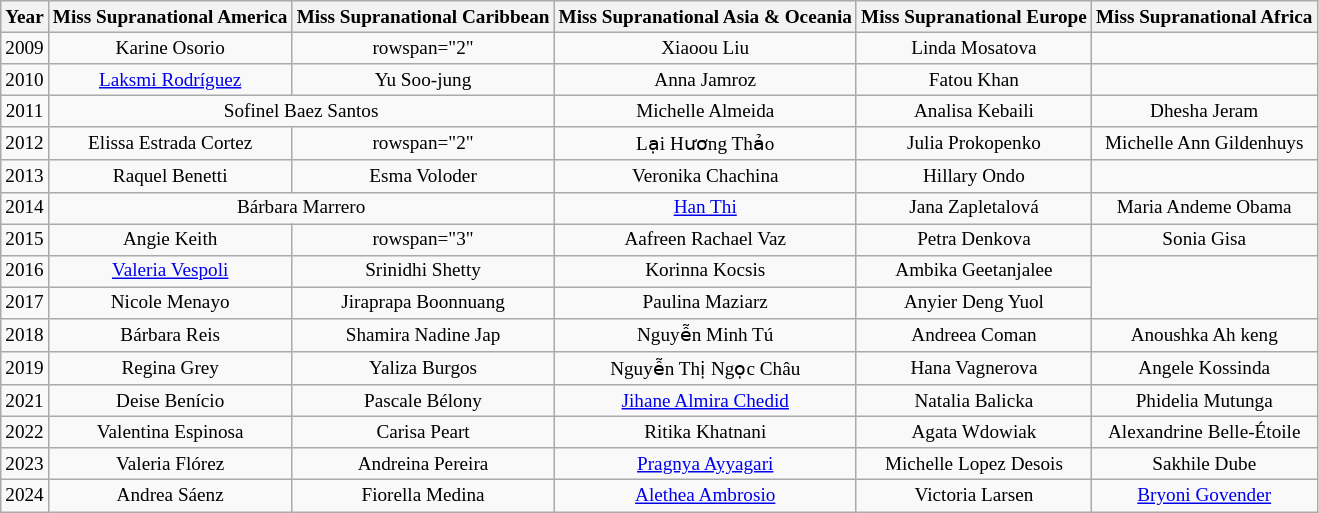<table class="wikitable" style="font-size: 80%; text-align:center;">
<tr>
<th>Year</th>
<th>Miss Supranational America</th>
<th>Miss Supranational Caribbean</th>
<th>Miss Supranational Asia & Oceania</th>
<th>Miss Supranational Europe</th>
<th>Miss Supranational Africa</th>
</tr>
<tr>
<td>2009</td>
<td>Karine Osorio<br></td>
<td>rowspan="2" </td>
<td>Xiaoou Liu<br></td>
<td>Linda Mosatova<br></td>
<td></td>
</tr>
<tr>
<td>2010</td>
<td><a href='#'>Laksmi Rodríguez</a><br></td>
<td>Yu Soo-jung<br></td>
<td>Anna Jamroz<br></td>
<td>Fatou Khan<br></td>
</tr>
<tr>
<td>2011</td>
<td colspan="2">Sofinel Baez Santos<br></td>
<td>Michelle Almeida<br></td>
<td>Analisa Kebaili<br></td>
<td>Dhesha Jeram<br></td>
</tr>
<tr>
<td>2012</td>
<td>Elissa Estrada Cortez<br></td>
<td>rowspan="2" </td>
<td>Lại Hương Thảo<br></td>
<td>Julia Prokopenko<br></td>
<td>Michelle Ann Gildenhuys<br></td>
</tr>
<tr>
<td>2013</td>
<td>Raquel Benetti<br></td>
<td>Esma Voloder<br></td>
<td>Veronika Chachina<br></td>
<td>Hillary Ondo<br></td>
</tr>
<tr>
<td>2014</td>
<td colspan="2">Bárbara Marrero<br></td>
<td><a href='#'>Han Thi</a><br></td>
<td>Jana Zapletalová<br></td>
<td>Maria Andeme Obama<br></td>
</tr>
<tr>
<td>2015</td>
<td>Angie Keith<br></td>
<td>rowspan="3" </td>
<td>Aafreen Rachael Vaz<br></td>
<td>Petra Denkova<br></td>
<td>Sonia Gisa<br></td>
</tr>
<tr>
<td>2016</td>
<td><a href='#'>Valeria Vespoli</a><br></td>
<td>Srinidhi Shetty<br></td>
<td>Korinna Kocsis<br></td>
<td>Ambika Geetanjalee<br></td>
</tr>
<tr>
<td>2017</td>
<td>Nicole Menayo<br></td>
<td>Jiraprapa Boonnuang<br></td>
<td>Paulina Maziarz<br></td>
<td>Anyier Deng Yuol<br></td>
</tr>
<tr>
<td>2018</td>
<td>Bárbara Reis<br></td>
<td>Shamira Nadine Jap<br></td>
<td>Nguyễn Minh Tú<br></td>
<td>Andreea Coman<br></td>
<td>Anoushka Ah keng<br></td>
</tr>
<tr>
<td>2019</td>
<td>Regina Grey<br></td>
<td>Yaliza Burgos<br></td>
<td>Nguyễn Thị Ngọc Châu<br></td>
<td>Hana Vagnerova<br></td>
<td>Angele Kossinda<br></td>
</tr>
<tr>
<td>2021</td>
<td>Deise Benício<br></td>
<td>Pascale Bélony<br></td>
<td><a href='#'>Jihane Almira Chedid</a><br></td>
<td>Natalia Balicka<br></td>
<td>Phidelia Mutunga<br></td>
</tr>
<tr>
<td>2022</td>
<td>Valentina Espinosa<br></td>
<td>Carisa Peart<br></td>
<td>Ritika Khatnani<br></td>
<td>Agata Wdowiak<br></td>
<td>Alexandrine Belle-Étoile<br></td>
</tr>
<tr>
<td>2023</td>
<td>Valeria Flórez<br></td>
<td>Andreina Pereira<br></td>
<td><a href='#'>Pragnya Ayyagari</a><br></td>
<td>Michelle Lopez Desois<br></td>
<td>Sakhile Dube<br></td>
</tr>
<tr>
<td>2024</td>
<td>Andrea Sáenz<br></td>
<td>Fiorella Medina<br></td>
<td><a href='#'>Alethea Ambrosio</a><br></td>
<td>Victoria Larsen<br></td>
<td><a href='#'>Bryoni Govender</a><br></td>
</tr>
</table>
